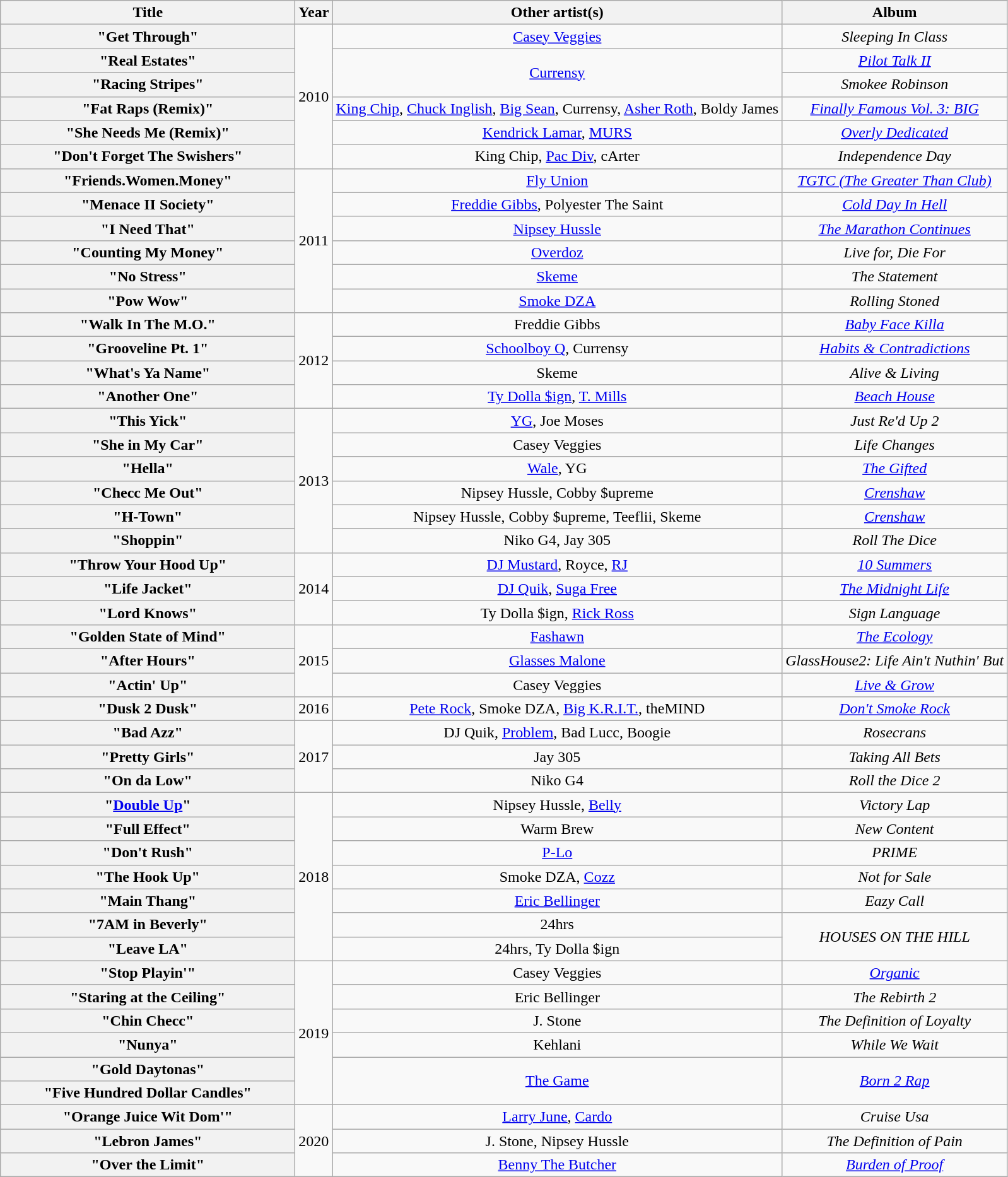<table class="wikitable plainrowheaders" style="text-align:center;">
<tr>
<th scope="col" style="width:19em;">Title</th>
<th scope="col">Year</th>
<th scope="col">Other artist(s)</th>
<th scope="col">Album</th>
</tr>
<tr>
<th scope="row">"Get Through"</th>
<td rowspan="6">2010</td>
<td><a href='#'>Casey Veggies</a></td>
<td><em>Sleeping In Class</em></td>
</tr>
<tr>
<th scope="row">"Real Estates"</th>
<td rowspan="2"><a href='#'>Currensy</a></td>
<td><em><a href='#'>Pilot Talk II</a></em></td>
</tr>
<tr>
<th scope="row">"Racing Stripes"</th>
<td><em>Smokee Robinson</em></td>
</tr>
<tr>
<th scope="row">"Fat Raps (Remix)"</th>
<td><a href='#'>King Chip</a>, <a href='#'>Chuck Inglish</a>, <a href='#'>Big Sean</a>, Currensy, <a href='#'>Asher Roth</a>, Boldy James</td>
<td><em><a href='#'>Finally Famous Vol. 3: BIG</a></em></td>
</tr>
<tr>
<th scope="row">"She Needs Me (Remix)"</th>
<td><a href='#'>Kendrick Lamar</a>, <a href='#'>MURS</a></td>
<td><em><a href='#'>Overly Dedicated</a></em></td>
</tr>
<tr>
<th scope="row">"Don't Forget The Swishers"</th>
<td>King Chip, <a href='#'>Pac Div</a>, cArter</td>
<td><em>Independence Day</em></td>
</tr>
<tr>
<th scope="row">"Friends.Women.Money"</th>
<td rowspan="6">2011</td>
<td><a href='#'>Fly Union</a></td>
<td><em><a href='#'>TGTC (The Greater Than Club)</a></em></td>
</tr>
<tr>
<th scope="row">"Menace II Society"</th>
<td><a href='#'>Freddie Gibbs</a>, Polyester The Saint</td>
<td><em><a href='#'>Cold Day In Hell</a></em></td>
</tr>
<tr>
<th scope="row">"I Need That"</th>
<td><a href='#'>Nipsey Hussle</a></td>
<td><em><a href='#'>The Marathon Continues</a></em></td>
</tr>
<tr>
<th scope="row">"Counting My Money"</th>
<td><a href='#'>Overdoz</a></td>
<td><em>Live for, Die For</em></td>
</tr>
<tr>
<th scope="row">"No Stress"</th>
<td><a href='#'>Skeme</a></td>
<td><em>The Statement</em></td>
</tr>
<tr>
<th scope="row">"Pow Wow"</th>
<td><a href='#'>Smoke DZA</a></td>
<td><em>Rolling Stoned</em></td>
</tr>
<tr>
<th scope="row">"Walk In The M.O."</th>
<td rowspan="4">2012</td>
<td>Freddie Gibbs</td>
<td><em><a href='#'>Baby Face Killa</a></em></td>
</tr>
<tr>
<th scope="row">"Grooveline Pt. 1"</th>
<td><a href='#'>Schoolboy Q</a>, Currensy</td>
<td><em><a href='#'>Habits & Contradictions</a></em></td>
</tr>
<tr>
<th scope="row">"What's Ya Name"</th>
<td>Skeme</td>
<td><em>Alive & Living</em></td>
</tr>
<tr>
<th scope="row">"Another One"</th>
<td><a href='#'>Ty Dolla $ign</a>, <a href='#'>T. Mills</a></td>
<td><em><a href='#'>Beach House</a></em></td>
</tr>
<tr>
<th scope="row">"This Yick"</th>
<td rowspan="6">2013</td>
<td><a href='#'>YG</a>, Joe Moses</td>
<td><em>Just Re'd Up 2</em></td>
</tr>
<tr>
<th scope="row">"She in My Car"</th>
<td>Casey Veggies</td>
<td><em>Life Changes</em></td>
</tr>
<tr>
<th scope="row">"Hella"</th>
<td><a href='#'>Wale</a>, YG</td>
<td><em><a href='#'>The Gifted</a></em></td>
</tr>
<tr>
<th scope="row">"Checc Me Out"</th>
<td>Nipsey Hussle, Cobby $upreme</td>
<td><em><a href='#'>Crenshaw</a></em></td>
</tr>
<tr>
<th scope="row">"H-Town"</th>
<td>Nipsey Hussle, Cobby $upreme, Teeflii, Skeme</td>
<td><em><a href='#'>Crenshaw</a></em></td>
</tr>
<tr>
<th scope="row">"Shoppin"</th>
<td>Niko G4, Jay 305</td>
<td><em>Roll The Dice</em></td>
</tr>
<tr>
<th scope="row">"Throw Your Hood Up"</th>
<td rowspan="3">2014</td>
<td><a href='#'>DJ Mustard</a>, Royce, <a href='#'>RJ</a></td>
<td><em><a href='#'>10 Summers</a></em></td>
</tr>
<tr>
<th scope="row">"Life Jacket"</th>
<td><a href='#'>DJ Quik</a>, <a href='#'>Suga Free</a></td>
<td><em><a href='#'>The Midnight Life</a></em></td>
</tr>
<tr>
<th scope="row">"Lord Knows"</th>
<td>Ty Dolla $ign, <a href='#'>Rick Ross</a></td>
<td><em>Sign Language</em></td>
</tr>
<tr>
<th scope="row">"Golden State of Mind"</th>
<td rowspan="3">2015</td>
<td><a href='#'>Fashawn</a></td>
<td><em><a href='#'>The Ecology</a></em></td>
</tr>
<tr>
<th scope="row">"After Hours"</th>
<td><a href='#'>Glasses Malone</a></td>
<td><em>GlassHouse2: Life Ain't Nuthin' But</em></td>
</tr>
<tr>
<th scope="row">"Actin' Up"</th>
<td>Casey Veggies</td>
<td><em><a href='#'>Live & Grow</a></em></td>
</tr>
<tr>
<th scope="row">"Dusk 2 Dusk"</th>
<td>2016</td>
<td><a href='#'>Pete Rock</a>, Smoke DZA, <a href='#'>Big K.R.I.T.</a>, theMIND</td>
<td><em><a href='#'>Don't Smoke Rock</a></em></td>
</tr>
<tr>
<th scope="row">"Bad Azz"</th>
<td rowspan=3">2017</td>
<td>DJ Quik, <a href='#'>Problem</a>, Bad Lucc, Boogie</td>
<td><em>Rosecrans</em></td>
</tr>
<tr>
<th scope="row">"Pretty Girls"</th>
<td>Jay 305</td>
<td><em>Taking All Bets</em></td>
</tr>
<tr>
<th scope="row">"On da Low"</th>
<td>Niko G4</td>
<td><em>Roll the Dice 2</em></td>
</tr>
<tr>
<th scope="row">"<a href='#'>Double Up</a>"</th>
<td rowspan=7">2018</td>
<td>Nipsey Hussle, <a href='#'>Belly</a></td>
<td><em>Victory Lap</em></td>
</tr>
<tr>
<th scope="row">"Full Effect"</th>
<td>Warm Brew</td>
<td><em>New Content</em></td>
</tr>
<tr>
<th scope="row">"Don't Rush"</th>
<td><a href='#'>P-Lo</a></td>
<td><em>PRIME</em></td>
</tr>
<tr>
<th scope="row">"The Hook Up"</th>
<td>Smoke DZA, <a href='#'>Cozz</a></td>
<td><em>Not for Sale</em></td>
</tr>
<tr>
<th scope="row">"Main Thang"</th>
<td><a href='#'>Eric Bellinger</a></td>
<td><em>Eazy Call</em></td>
</tr>
<tr>
<th scope="row">"7AM in Beverly"</th>
<td>24hrs</td>
<td rowspan="2"><em>HOUSES ON THE HILL</em></td>
</tr>
<tr>
<th scope="row">"Leave LA"</th>
<td>24hrs, Ty Dolla $ign</td>
</tr>
<tr>
<th scope="row">"Stop Playin'"</th>
<td rowspan="6">2019</td>
<td>Casey Veggies</td>
<td><em><a href='#'>Organic</a></em></td>
</tr>
<tr>
<th scope="row">"Staring at the Ceiling"</th>
<td>Eric Bellinger</td>
<td><em>The Rebirth 2</em></td>
</tr>
<tr>
<th scope="row">"Chin Checc"</th>
<td>J. Stone</td>
<td><em>The Definition of Loyalty</em></td>
</tr>
<tr>
<th scope="row">"Nunya"</th>
<td>Kehlani</td>
<td><em>While We Wait</em></td>
</tr>
<tr>
<th scope="row">"Gold Daytonas"</th>
<td rowspan="2"><a href='#'>The Game</a></td>
<td rowspan="2"><em><a href='#'>Born 2 Rap</a></em></td>
</tr>
<tr>
<th scope="row">"Five Hundred Dollar Candles"</th>
</tr>
<tr>
<th scope="row">"Orange Juice Wit Dom'"</th>
<td rowspan="3">2020</td>
<td><a href='#'>Larry June</a>, <a href='#'>Cardo</a></td>
<td><em>Cruise Usa</em></td>
</tr>
<tr>
<th scope="row">"Lebron James"</th>
<td>J. Stone, Nipsey Hussle</td>
<td><em>The Definition of Pain</em></td>
</tr>
<tr>
<th scope="row">"Over the Limit"</th>
<td><a href='#'>Benny The Butcher</a></td>
<td><em><a href='#'>Burden of Proof</a></em></td>
</tr>
</table>
